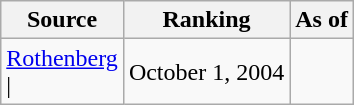<table class="wikitable" style="text-align:center">
<tr>
<th>Source</th>
<th>Ranking</th>
<th>As of</th>
</tr>
<tr>
<td style="text-align:left"><a href='#'>Rothenberg</a><br>| </td>
<td>October 1, 2004</td>
</tr>
</table>
